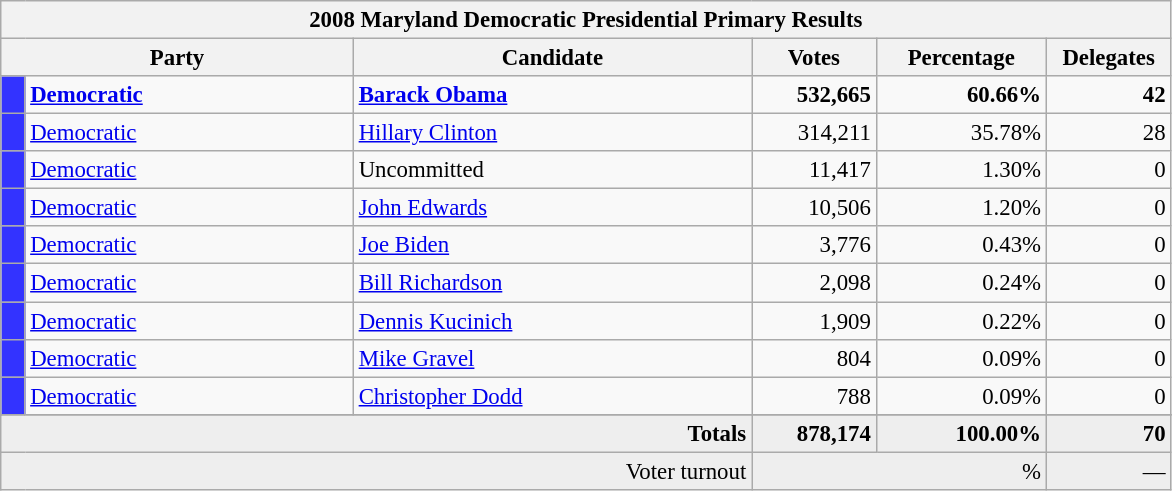<table class="wikitable" style="font-size:95%;">
<tr>
<th colspan="7">2008 Maryland Democratic Presidential Primary Results</th>
</tr>
<tr>
<th colspan="2" style="width: 15em">Party</th>
<th style="width: 17em">Candidate</th>
<th style="width: 5em">Votes</th>
<th style="width: 7em">Percentage</th>
<th style="width: 5em">Delegates</th>
</tr>
<tr>
<th style="background-color:#3333FF; width: 3px"></th>
<td style="width: 130px"><strong><a href='#'>Democratic</a></strong></td>
<td><strong><a href='#'>Barack Obama</a></strong></td>
<td align="right"><strong>532,665</strong></td>
<td align="right"><strong>60.66%</strong></td>
<td align="right"><strong>42</strong></td>
</tr>
<tr>
<th style="background-color:#3333FF; width: 3px"></th>
<td style="width: 130px"><a href='#'>Democratic</a></td>
<td><a href='#'>Hillary Clinton</a></td>
<td align="right">314,211</td>
<td align="right">35.78%</td>
<td align="right">28</td>
</tr>
<tr>
<th style="background-color:#3333FF; width: 3px"></th>
<td style="width: 130px"><a href='#'>Democratic</a></td>
<td>Uncommitted</td>
<td align="right">11,417</td>
<td align="right">1.30%</td>
<td align="right">0</td>
</tr>
<tr>
<th style="background-color:#3333FF; width: 3px"></th>
<td style="width: 130px"><a href='#'>Democratic</a></td>
<td><a href='#'>John Edwards</a></td>
<td align="right">10,506</td>
<td align="right">1.20%</td>
<td align="right">0</td>
</tr>
<tr>
<th style="background-color:#3333FF; width: 3px"></th>
<td style="width: 130px"><a href='#'>Democratic</a></td>
<td><a href='#'>Joe Biden</a></td>
<td align="right">3,776</td>
<td align="right">0.43%</td>
<td align="right">0</td>
</tr>
<tr>
<th style="background-color:#3333FF; width: 3px"></th>
<td style="width: 130px"><a href='#'>Democratic</a></td>
<td><a href='#'>Bill Richardson</a></td>
<td align="right">2,098</td>
<td align="right">0.24%</td>
<td align="right">0</td>
</tr>
<tr>
<th style="background-color:#3333FF; width: 3px"></th>
<td style="width: 130px"><a href='#'>Democratic</a></td>
<td><a href='#'>Dennis Kucinich</a></td>
<td align="right">1,909</td>
<td align="right">0.22%</td>
<td align="right">0</td>
</tr>
<tr>
<th style="background-color:#3333FF; width: 3px"></th>
<td style="width: 130px"><a href='#'>Democratic</a></td>
<td><a href='#'>Mike Gravel</a></td>
<td align="right">804</td>
<td align="right">0.09%</td>
<td align="right">0</td>
</tr>
<tr>
<th style="background-color:#3333FF; width: 3px"></th>
<td style="width: 130px"><a href='#'>Democratic</a></td>
<td><a href='#'>Christopher Dodd</a></td>
<td align="right">788</td>
<td align="right">0.09%</td>
<td align="right">0</td>
</tr>
<tr>
</tr>
<tr bgcolor="#EEEEEE">
<td colspan="3" align="right"><strong>Totals</strong></td>
<td align="right"><strong>878,174</strong></td>
<td align="right"><strong>100.00%</strong></td>
<td align="right"><strong>70</strong></td>
</tr>
<tr bgcolor="#EEEEEE">
<td colspan="3" align="right">Voter turnout</td>
<td colspan="2" align="right">%</td>
<td align="right">—</td>
</tr>
</table>
